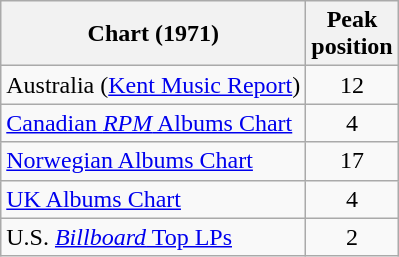<table class="wikitable sortable" style="text-align:center">
<tr>
<th>Chart (1971)</th>
<th>Peak<br>position</th>
</tr>
<tr>
<td align="left">Australia (<a href='#'>Kent Music Report</a>)</td>
<td style="text-align:center;">12</td>
</tr>
<tr>
<td align="left"><a href='#'>Canadian <em>RPM</em> Albums Chart</a></td>
<td>4</td>
</tr>
<tr>
<td align="left"><a href='#'>Norwegian Albums Chart</a></td>
<td>17</td>
</tr>
<tr>
<td align="left"><a href='#'>UK Albums Chart</a></td>
<td>4</td>
</tr>
<tr>
<td align="left">U.S. <a href='#'><em>Billboard</em> Top LPs</a></td>
<td>2</td>
</tr>
</table>
